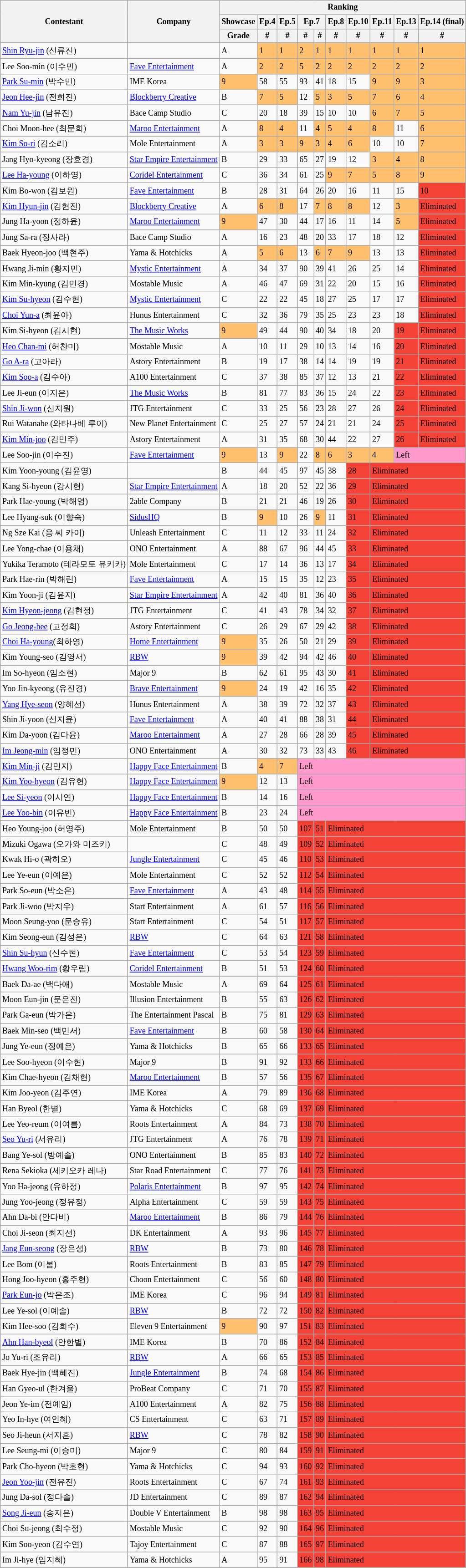<table class="wikitable sortable center" style="font-size: 75%; white-space: nowrap;">
<tr>
<th rowspan="3">Contestant</th>
<th rowspan="3">Company</th>
<th colspan="10">Ranking</th>
</tr>
<tr>
<th>Showcase</th>
<th>Ep.4</th>
<th>Ep.5</th>
<th colspan="2">Ep.7</th>
<th>Ep.8</th>
<th>Ep.10</th>
<th>Ep.11</th>
<th>Ep.13</th>
<th>Ep.14 (final)</th>
</tr>
<tr>
<th>Grade</th>
<th>#</th>
<th>#</th>
<th>#</th>
<th>#</th>
<th>#</th>
<th>#</th>
<th>#</th>
<th>#</th>
<th>#</th>
</tr>
<tr>
<td><a href='#'>Shin Ryu-jin</a> (신류진)</td>
<td></td>
<td>A</td>
<td style="background:#FFC06F">1</td>
<td style="background:#FFC06F">1</td>
<td style="background:#FFC06F">2</td>
<td style="background:#FFC06F">1</td>
<td style="background:#FFC06F">1</td>
<td style="background:#FFC06F">1</td>
<td style="background:#FFC06F">1</td>
<td style="background:#FFC06F">1</td>
<td style="background:#FFC06F">1</td>
</tr>
<tr>
<td>Lee Soo-min (이수민)</td>
<td><a href='#'>Fave Entertainment</a></td>
<td>A</td>
<td style="background:#FFC06F">2</td>
<td style="background:#FFC06F">2</td>
<td style="background:#FFC06F">5</td>
<td style="background:#FFC06F">2</td>
<td style="background:#FFC06F">2</td>
<td style="background:#FFC06F">2</td>
<td style="background:#FFC06F">2</td>
<td style="background:#FFC06F">2</td>
<td style="background:#FFC06F">2</td>
</tr>
<tr>
<td><a href='#'>Park Su-min</a> (박수민)</td>
<td>IME Korea</td>
<td style="background:#FFC06F">9</td>
<td>58</td>
<td>55</td>
<td>93</td>
<td>41</td>
<td>18</td>
<td>15</td>
<td style="background:#FFC06F">9</td>
<td style="background:#FFC06F">9</td>
<td style="background:#FFC06F">3</td>
</tr>
<tr>
<td><a href='#'>Jeon Hee-jin</a> (전희진)</td>
<td><a href='#'>Blockberry Creative</a></td>
<td>B</td>
<td style="background:#FFC06F">7</td>
<td style="background:#FFC06F">5</td>
<td>12</td>
<td style="background:#FFC06F">5</td>
<td style="background:#FFC06F">3</td>
<td style="background:#FFC06F">5</td>
<td style="background:#FFC06F">7</td>
<td style="background:#FFC06F">6</td>
<td style="background:#FFC06F">4</td>
</tr>
<tr>
<td><a href='#'>Nam Yu-jin</a> (남유진)</td>
<td>Bace Camp Studio</td>
<td>C</td>
<td>20</td>
<td>18</td>
<td>39</td>
<td>15</td>
<td>10</td>
<td>10</td>
<td style="background:#FFC06F">6</td>
<td style="background:#FFC06F">7</td>
<td style="background:#FFC06F">5</td>
</tr>
<tr>
<td>Choi Moon-hee (최문희)</td>
<td><a href='#'>Maroo Entertainment</a></td>
<td>A</td>
<td style="background:#FFC06F">8</td>
<td style="background:#FFC06F">4</td>
<td>11</td>
<td style="background:#FFC06F">4</td>
<td style="background:#FFC06F">5</td>
<td style="background:#FFC06F">4</td>
<td style="background:#FFC06F">8</td>
<td>11</td>
<td style="background:#FFC06F">6</td>
</tr>
<tr>
<td><a href='#'>Kim So-ri</a> (김소리)</td>
<td>Mole Entertainment</td>
<td>A</td>
<td style="background:#FFC06F">3</td>
<td style="background:#FFC06F">3</td>
<td style="background:#FFC06F">9</td>
<td style="background:#FFC06F">3</td>
<td style="background:#FFC06F">4</td>
<td style="background:#FFC06F">6</td>
<td>10</td>
<td>10</td>
<td style="background:#FFC06F">7</td>
</tr>
<tr>
<td>Jang Hyo-kyeong (장효경)</td>
<td><a href='#'>Star Empire Entertainment</a></td>
<td>B</td>
<td>29</td>
<td>33</td>
<td>65</td>
<td>27</td>
<td>19</td>
<td>12</td>
<td style="background:#FFC06F">3</td>
<td style="background:#FFC06F">4</td>
<td style="background:#FFC06F">8</td>
</tr>
<tr>
<td><a href='#'>Lee Ha-young</a> (이하영)</td>
<td><a href='#'>Coridel Entertainment</a></td>
<td>C</td>
<td>36</td>
<td>34</td>
<td>61</td>
<td>25</td>
<td style="background:#FFC06F">9</td>
<td style="background:#FFC06F">7</td>
<td style="background:#FFC06F">5</td>
<td style="background:#FFC06F">8</td>
<td style="background:#FFC06F">9</td>
</tr>
<tr>
<td>Kim Bo-won (김보원)</td>
<td><a href='#'>Fave Entertainment</a></td>
<td>B</td>
<td>28</td>
<td>31</td>
<td>64</td>
<td>26</td>
<td>20</td>
<td>16</td>
<td>11</td>
<td>15</td>
<td style="background:#F44336" data-sort-value="10">10</td>
</tr>
<tr>
<td><a href='#'>Kim Hyun-jin</a> (김현진)</td>
<td><a href='#'>Blockberry Creative</a></td>
<td>A</td>
<td style="background:#FFC06F">6</td>
<td style="background:#FFC06F">8</td>
<td>17</td>
<td style="background:#FFC06F">7</td>
<td style="background:#FFC06F">8</td>
<td style="background:#FFC06F">8</td>
<td>12</td>
<td style="background:#FFC06F">3</td>
<td style="background:#F44336" data-sort-value=15>Eliminated</td>
</tr>
<tr>
<td>Jung Ha-yoon (정하윤)</td>
<td><a href='#'>Maroo Entertainment</a></td>
<td style="background:#FFC06F">9</td>
<td>47</td>
<td>30</td>
<td>44</td>
<td>17</td>
<td>16</td>
<td>11</td>
<td>14</td>
<td style="background:#FFC06F">5</td>
<td style="background:#F44336" data-sort-value=11>Eliminated</td>
</tr>
<tr>
<td>Jung Sa-ra (정사라)</td>
<td>Bace Camp Studio</td>
<td>A</td>
<td>16</td>
<td>23</td>
<td>48</td>
<td>20</td>
<td>33</td>
<td>17</td>
<td>18</td>
<td>12</td>
<td style="background:#F44336" data-sort-value=12>Eliminated</td>
</tr>
<tr>
<td>Baek Hyeon-joo (백현주)</td>
<td>Yama & Hotchicks</td>
<td>A</td>
<td style="background:#FFC06F">5</td>
<td style="background:#FFC06F">6</td>
<td>13</td>
<td style="background:#FFC06F">6</td>
<td style="background:#FFC06F">7</td>
<td style="background:#FFC06F">9</td>
<td>13</td>
<td>13</td>
<td style="background:#F44336" data-sort-value=13>Eliminated</td>
</tr>
<tr>
<td>Hwang Ji-min (황지민)</td>
<td><a href='#'>Mystic Entertainment</a></td>
<td>A</td>
<td>34</td>
<td>37</td>
<td>90</td>
<td>39</td>
<td>41</td>
<td>26</td>
<td>25</td>
<td>14</td>
<td style="background:#F44336" data-sort-value=14>Eliminated</td>
</tr>
<tr>
<td>Kim Min-kyung (김민경)</td>
<td>Mostable Music</td>
<td>A</td>
<td>46</td>
<td>47</td>
<td>69</td>
<td>31</td>
<td>22</td>
<td>20</td>
<td>15</td>
<td>16</td>
<td style="background:#F44336" data-sort-value=16>Eliminated</td>
</tr>
<tr>
<td><a href='#'>Kim Su-hyeon</a> (김수현)</td>
<td><a href='#'>Mystic Entertainment</a></td>
<td>C</td>
<td>22</td>
<td>22</td>
<td>45</td>
<td>18</td>
<td>27</td>
<td>25</td>
<td>17</td>
<td>17</td>
<td style="background:#F44336" data-sort-value=17>Eliminated</td>
</tr>
<tr>
<td><a href='#'>Choi Yun-a</a> (최윤아)</td>
<td>Hunus Entertainment</td>
<td>C</td>
<td>32</td>
<td>36</td>
<td>79</td>
<td>35</td>
<td>25</td>
<td>23</td>
<td>23</td>
<td>18</td>
<td style="background:#F44336" data-sort-value=18>Eliminated</td>
</tr>
<tr>
<td>Kim Si-hyeon (김시현)</td>
<td><a href='#'>The Music Works</a></td>
<td style="background:#FFC06F">9</td>
<td>49</td>
<td>44</td>
<td>90</td>
<td>40</td>
<td>34</td>
<td>18</td>
<td>20</td>
<td style="background:#F44336">19</td>
<td colspan=2 style="background:#F44336" data-sort-value=19>Eliminated</td>
</tr>
<tr>
<td><a href='#'>Heo Chan-mi</a> (허찬미)</td>
<td>Mostable Music</td>
<td>A</td>
<td>10</td>
<td>11</td>
<td>29</td>
<td>10</td>
<td>13</td>
<td>14</td>
<td>16</td>
<td style="background:#F44336">20</td>
<td colspan=2 style="background:#F44336" data-sort-value=20>Eliminated</td>
</tr>
<tr>
<td><a href='#'>Go A-ra</a> (고아라)</td>
<td>Astory Entertainment</td>
<td>B</td>
<td>19</td>
<td>17</td>
<td>38</td>
<td>14</td>
<td>14</td>
<td>19</td>
<td>19</td>
<td style="background:#F44336">21</td>
<td colspan=2 style="background:#F44336" data-sort-value=21>Eliminated</td>
</tr>
<tr>
<td><a href='#'>Kim Soo-a</a> (김수아)</td>
<td>A100 Entertainment</td>
<td>C</td>
<td>37</td>
<td>38</td>
<td>85</td>
<td>37</td>
<td>12</td>
<td>13</td>
<td>21</td>
<td style="background:#F44336">22</td>
<td colspan=2 style="background:#F44336" data-sort-value=22>Eliminated</td>
</tr>
<tr>
<td>Lee Ji-eun (이지은)</td>
<td><a href='#'>The Music Works</a></td>
<td>B</td>
<td>81</td>
<td>77</td>
<td>83</td>
<td>36</td>
<td>15</td>
<td>24</td>
<td>22</td>
<td style="background:#F44336">23</td>
<td colspan=2 style="background:#F44336" data-sort-value=23>Eliminated</td>
</tr>
<tr>
<td><a href='#'>Shin Ji-won</a> (신지원)</td>
<td>JTG Entertainment</td>
<td>C</td>
<td>33</td>
<td>25</td>
<td>56</td>
<td>23</td>
<td>28</td>
<td>27</td>
<td>26</td>
<td style="background:#F44336">24</td>
<td colspan=2 style="background:#F44336" data-sort-value=24>Eliminated</td>
</tr>
<tr>
<td>Rui Watanabe (와타나베 루이)</td>
<td>New Planet Entertainment</td>
<td>C</td>
<td>25</td>
<td>27</td>
<td>57</td>
<td>24</td>
<td>21</td>
<td>21</td>
<td>24</td>
<td style="background:#F44336">25</td>
<td colspan=2 style="background:#F44336" data-sort-value=25>Eliminated</td>
</tr>
<tr>
<td><a href='#'>Kim Min-joo</a> (김민주)</td>
<td>Astory Entertainment</td>
<td>A</td>
<td>31</td>
<td>35</td>
<td>68</td>
<td>30</td>
<td>44</td>
<td>22</td>
<td>27</td>
<td style="background:#F44336">26</td>
<td colspan=2 style="background:#F44336" data-sort-value=26>Eliminated</td>
</tr>
<tr>
<td>Lee Soo-jin (이수진)</td>
<td><a href='#'>Fave Entertainment</a></td>
<td style="background:#FFC06F">9</td>
<td>13</td>
<td style="background:#FFC06F">9</td>
<td>22</td>
<td style="background:#FFC06F">8</td>
<td style="background:#FFC06F">6</td>
<td style="background:#FFC06F">3</td>
<td style="background:#FFC06F">4</td>
<td colspan=6 style="background:#FF99CC" data-sort-value=27>Left</td>
</tr>
<tr>
<td>Kim Yoon-young (김윤영)</td>
<td></td>
<td>B</td>
<td>44</td>
<td>45</td>
<td>97</td>
<td>45</td>
<td>38</td>
<td style="background:#F44336">28</td>
<td colspan=5 style="background:#F44336" data-sort-value=28>Eliminated</td>
</tr>
<tr>
<td>Kang Si-hyeon (강시현)</td>
<td><a href='#'>Star Empire Entertainment</a></td>
<td>A</td>
<td>18</td>
<td>20</td>
<td>52</td>
<td>22</td>
<td>36</td>
<td style="background:#F44336">29</td>
<td colspan=5 style="background:#F44336" data-sort-value=29>Eliminated</td>
</tr>
<tr>
<td>Park Hae-young (박해영)</td>
<td>2able Company</td>
<td>B</td>
<td>21</td>
<td>21</td>
<td>46</td>
<td>19</td>
<td>26</td>
<td style="background:#F44336">30</td>
<td colspan=5 style="background:#F44336" data-sort-value=30>Eliminated</td>
</tr>
<tr>
<td>Lee Hyang-suk (이향숙)</td>
<td><a href='#'>SidusHQ</a></td>
<td>B</td>
<td style="background:#FFC06F">9</td>
<td>10</td>
<td>26</td>
<td style="background:#FFC06F">9</td>
<td>11</td>
<td style="background:#F44336">31</td>
<td colspan=5 style="background:#F44336" data-sort-value=31>Eliminated</td>
</tr>
<tr>
<td>Ng Sze Kai (응 씨 카이)</td>
<td>Unleash Entertainment</td>
<td>C</td>
<td>11</td>
<td>12</td>
<td>33</td>
<td>11</td>
<td>24</td>
<td style="background:#F44336">32</td>
<td colspan=5 style="background:#F44336" data-sort-value=32>Eliminated</td>
</tr>
<tr>
<td>Lee Yong-chae (이용채)</td>
<td>ONO Entertainment</td>
<td>A</td>
<td>88</td>
<td>67</td>
<td>96</td>
<td>44</td>
<td>45</td>
<td style="background:#F44336">33</td>
<td colspan=5 style="background:#F44336" data-sort-value=33>Eliminated</td>
</tr>
<tr>
<td>Yukika Teramoto (테라모토 유키카)</td>
<td>Mole Entertainment</td>
<td>C</td>
<td>17</td>
<td>14</td>
<td>36</td>
<td>13</td>
<td>17</td>
<td style="background:#F44336">34</td>
<td colspan=5 style="background:#F44336" data-sort-value=34>Eliminated</td>
</tr>
<tr>
<td>Park Hae-rin (박해린)</td>
<td><a href='#'>Fave Entertainment</a></td>
<td>A</td>
<td>15</td>
<td>15</td>
<td>35</td>
<td>12</td>
<td>23</td>
<td style="background:#F44336">35</td>
<td colspan=5 style="background:#F44336" data-sort-value=35>Eliminated</td>
</tr>
<tr>
<td>Kim Yoon-ji (김윤지)</td>
<td><a href='#'>Star Empire Entertainment</a></td>
<td>A</td>
<td>42</td>
<td>40</td>
<td>81</td>
<td>36</td>
<td>40</td>
<td style="background:#F44336">36</td>
<td colspan=5 style="background:#F44336" data-sort-value=36>Eliminated</td>
</tr>
<tr>
<td><a href='#'>Kim Hyeon-jeong</a> (김현정)</td>
<td>JTG Entertainment</td>
<td>C</td>
<td>41</td>
<td>43</td>
<td>78</td>
<td>34</td>
<td>32</td>
<td style="background:#F44336">37</td>
<td colspan=5 style="background:#F44336" data-sort-value=37>Eliminated</td>
</tr>
<tr>
<td><a href='#'>Go Jeong-hee</a> (고정희)</td>
<td>Astory Entertainment</td>
<td>C</td>
<td>26</td>
<td>29</td>
<td>67</td>
<td>29</td>
<td>42</td>
<td style="background:#F44336">38</td>
<td colspan=5 style="background:#F44336" data-sort-value=38>Eliminated</td>
</tr>
<tr>
<td><a href='#'>Choi Ha-young</a>(최하영)</td>
<td><a href='#'>Home Entertainment</a></td>
<td style="background:#FFC06F">9</td>
<td>35</td>
<td>26</td>
<td>50</td>
<td>21</td>
<td>29</td>
<td style="background:#F44336">39</td>
<td colspan=5 style="background:#F44336" data-sort-value=39>Eliminated</td>
</tr>
<tr>
<td>Kim Young-seo (김영서)</td>
<td><a href='#'>RBW</a></td>
<td style="background:#FFC06F">9</td>
<td>39</td>
<td>42</td>
<td>94</td>
<td>42</td>
<td>46</td>
<td style="background:#F44336">40</td>
<td colspan=5 style="background:#F44336" data-sort-value=40>Eliminated</td>
</tr>
<tr>
<td>Im So-hyeon (임소현)</td>
<td>Major 9</td>
<td>B</td>
<td>62</td>
<td>61</td>
<td>95</td>
<td>43</td>
<td>30</td>
<td style="background:#F44336">41</td>
<td colspan=5 style="background:#F44336" data-sort-value=41>Eliminated</td>
</tr>
<tr>
<td>Yoo Jin-kyeong (유진경)</td>
<td><a href='#'>Brave Entertainment</a></td>
<td style="background:#FFC06F">9</td>
<td>24</td>
<td>19</td>
<td>42</td>
<td>16</td>
<td>35</td>
<td style="background:#F44336">42</td>
<td colspan=5 style="background:#F44336" data-sort-value=42>Eliminated</td>
</tr>
<tr>
<td><a href='#'>Yang Hye-seon</a> (양혜선)</td>
<td>Hunus Entertainment</td>
<td>A</td>
<td>38</td>
<td>39</td>
<td>72</td>
<td>32</td>
<td>37</td>
<td style="background:#F44336">43</td>
<td colspan=5 style="background:#F44336" data-sort-value=43>Eliminated</td>
</tr>
<tr>
<td>Shin Ji-yoon (신지윤)</td>
<td><a href='#'>Fave Entertainment</a></td>
<td>A</td>
<td>40</td>
<td>41</td>
<td>88</td>
<td>38</td>
<td>31</td>
<td style="background:#F44336">44</td>
<td colspan=5 style="background:#F44336" data-sort-value=44>Eliminated</td>
</tr>
<tr>
<td>Kim Da-yoon (김다윤)</td>
<td><a href='#'>Maroo Entertainment</a></td>
<td>A</td>
<td>27</td>
<td>28</td>
<td>66</td>
<td>28</td>
<td>39</td>
<td style="background:#F44336">45</td>
<td colspan=5 style="background:#F44336" data-sort-value=45>Eliminated</td>
</tr>
<tr>
<td><a href='#'>Im Jeong-min</a> (임정민)</td>
<td>ONO Entertainment</td>
<td>A</td>
<td>30</td>
<td>32</td>
<td>73</td>
<td>33</td>
<td>43</td>
<td style="background:#F44336">46</td>
<td colspan=5 style="background:#F44336" data-sort-value=46>Eliminated</td>
</tr>
<tr>
<td><a href='#'>Kim Min-ji</a> (김민지)</td>
<td><a href='#'>Happy Face Entertainment</a></td>
<td>B</td>
<td style="background:#FFC06F">4</td>
<td style="background:#FFC06F">7</td>
<td colspan="10" style="background:#FF99CC" data-sort-value=47>Left</td>
</tr>
<tr>
<td><a href='#'>Kim Yoo-hyeon</a> (김유현)</td>
<td><a href='#'>Happy Face Entertainment</a></td>
<td style="background:#FFC06F">9</td>
<td>12</td>
<td>13</td>
<td colspan="10" style="background:#FF99CC" data-sort-value=48>Left</td>
</tr>
<tr>
<td><a href='#'>Lee Si-yeon</a> (이시연)</td>
<td><a href='#'>Happy Face Entertainment</a></td>
<td>B</td>
<td>14</td>
<td>16</td>
<td colspan="10" style="background:#FF99CC" data-sort-value=49>Left</td>
</tr>
<tr>
<td><a href='#'>Lee Yoo-bin</a> (이유빈)</td>
<td><a href='#'>Happy Face Entertainment</a></td>
<td>B</td>
<td>23</td>
<td>24</td>
<td colspan=7 style="background:#FF99CC" data-sort-value=50>Left</td>
</tr>
<tr>
<td>Heo Young-joo (허영주)</td>
<td>Mole Entertainment</td>
<td>B</td>
<td>50</td>
<td>50</td>
<td style="background:#F44336">107</td>
<td style="background:#F44336">51</td>
<td colspan=7 style="background:#F44336" data-sort-value=51>Eliminated</td>
</tr>
<tr>
<td>Mizuki Ogawa (오가와 미즈키)</td>
<td></td>
<td>C</td>
<td>48</td>
<td>49</td>
<td style="background:#F44336">109</td>
<td style="background:#F44336">52</td>
<td colspan=7 style="background:#F44336" data-sort-value=52>Eliminated</td>
</tr>
<tr>
<td>Kwak Hi-o (곽히오)</td>
<td><a href='#'>Jungle Entertainment</a></td>
<td>C</td>
<td>45</td>
<td>46</td>
<td style="background:#F44336">110</td>
<td style="background:#F44336">53</td>
<td colspan=7 style="background:#F44336" data-sort-value=53>Eliminated</td>
</tr>
<tr>
<td>Lee Ye-eun (이예은)</td>
<td>Mole Entertainment</td>
<td>C</td>
<td>52</td>
<td>52</td>
<td style="background:#F44336">112</td>
<td style="background:#F44336">54</td>
<td colspan=7 style="background:#F44336" data-sort-value=54>Eliminated</td>
</tr>
<tr>
<td>Park So-eun (박소은)</td>
<td><a href='#'>Fave Entertainment</a></td>
<td>A</td>
<td>43</td>
<td>48</td>
<td style="background:#F44336">114</td>
<td style="background:#F44336">55</td>
<td colspan=7 style="background:#F44336" data-sort-value=55>Eliminated</td>
</tr>
<tr>
<td>Park Ji-woo (박지우)</td>
<td>Start Entertainment</td>
<td>A</td>
<td>61</td>
<td>57</td>
<td style="background:#F44336">116</td>
<td style="background:#F44336">56</td>
<td colspan=7 style="background:#F44336" data-sort-value=56>Eliminated</td>
</tr>
<tr>
<td>Moon Seung-yoo (문승유)</td>
<td>Start Entertainment</td>
<td>C</td>
<td>54</td>
<td>51</td>
<td style="background:#F44336">117</td>
<td style="background:#F44336">57</td>
<td colspan=7 style="background:#F44336" data-sort-value=57>Eliminated</td>
</tr>
<tr>
<td>Kim Seong-eun (김성은)</td>
<td><a href='#'>RBW</a></td>
<td>C</td>
<td>64</td>
<td>63</td>
<td style="background:#F44336">121</td>
<td style="background:#F44336">58</td>
<td colspan=7 style="background:#F44336" data-sort-value=58>Eliminated</td>
</tr>
<tr>
<td><a href='#'>Shin Su-hyun</a> (신수현)</td>
<td><a href='#'>Fave Entertainment</a></td>
<td>C</td>
<td>53</td>
<td>54</td>
<td style="background:#F44336">123</td>
<td style="background:#F44336">59</td>
<td colspan=7 style="background:#F44336" data-sort-value=59>Eliminated</td>
</tr>
<tr>
<td><a href='#'>Hwang Woo-rim</a> (황우림)</td>
<td><a href='#'>Coridel Entertainment</a></td>
<td>B</td>
<td>51</td>
<td>53</td>
<td style="background:#F44336">124</td>
<td style="background:#F44336">60</td>
<td colspan=7 style="background:#F44336" data-sort-value=60>Eliminated</td>
</tr>
<tr>
<td>Baek Da-ae (백다애)</td>
<td>Mostable Music</td>
<td>A</td>
<td>69</td>
<td>64</td>
<td style="background:#F44336">125</td>
<td style="background:#F44336">61</td>
<td colspan=7 style="background:#F44336" data-sort-value=61>Eliminated</td>
</tr>
<tr>
<td>Moon Eun-jin (문은진)</td>
<td>Illusion Entertainment</td>
<td>B</td>
<td>55</td>
<td>63</td>
<td style="background:#F44336">126</td>
<td style="background:#F44336">62</td>
<td colspan=7 style="background:#F44336" data-sort-value=62>Eliminated</td>
</tr>
<tr>
<td>Park Ga-eun (박가은)</td>
<td>The Entertainment Pascal</td>
<td>B</td>
<td>75</td>
<td>81</td>
<td style="background:#F44336">129</td>
<td style="background:#F44336">63</td>
<td colspan=7 style="background:#F44336" data-sort-value=63>Eliminated</td>
</tr>
<tr>
<td>Baek Min-seo (백민서)</td>
<td><a href='#'>Fave Entertainment</a></td>
<td>B</td>
<td>60</td>
<td>58</td>
<td style="background:#F44336">130</td>
<td style="background:#F44336">64</td>
<td colspan=7 style="background:#F44336" data-sort-value=64>Eliminated</td>
</tr>
<tr>
<td>Jung Ye-eun (정예은)</td>
<td>Yama & Hotchicks</td>
<td>B</td>
<td>65</td>
<td>66</td>
<td style="background:#F44336">133</td>
<td style="background:#F44336">65</td>
<td colspan=7 style="background:#F44336" data-sort-value=65>Eliminated</td>
</tr>
<tr>
<td>Lee Soo-hyeon (이수현)</td>
<td>Major 9</td>
<td>B</td>
<td>91</td>
<td>92</td>
<td style="background:#F44336">133</td>
<td style="background:#F44336">66</td>
<td colspan=7 style="background:#F44336" data-sort-value=66>Eliminated</td>
</tr>
<tr>
<td>Kim Chae-hyeon (김채현)</td>
<td><a href='#'>Maroo Entertainment</a></td>
<td>B</td>
<td>57</td>
<td>56</td>
<td style="background:#F44336">135</td>
<td style="background:#F44336">67</td>
<td colspan=7 style="background:#F44336" data-sort-value=67>Eliminated</td>
</tr>
<tr>
<td>Kim Joo-yeon (김주연)</td>
<td>IME Korea</td>
<td>A</td>
<td>79</td>
<td>89</td>
<td style="background:#F44336">136</td>
<td style="background:#F44336">68</td>
<td colspan=7 style="background:#F44336" data-sort-value=68>Eliminated</td>
</tr>
<tr>
<td>Han Byeol (한별)</td>
<td>Yama & Hotchicks</td>
<td>C</td>
<td>68</td>
<td>69</td>
<td style="background:#F44336">137</td>
<td style="background:#F44336">69</td>
<td colspan=7 style="background:#F44336" data-sort-value=69>Eliminated</td>
</tr>
<tr>
<td>Lee Yeo-reum (이여름)</td>
<td>Roots Entertainment</td>
<td>A</td>
<td>84</td>
<td>73</td>
<td style="background:#F44336">138</td>
<td style="background:#F44336">70</td>
<td colspan=7 style="background:#F44336" data-sort-value=70>Eliminated</td>
</tr>
<tr>
<td><a href='#'>Seo Yu-ri</a> (서유리)</td>
<td>JTG Entertainment</td>
<td>A</td>
<td>76</td>
<td>78</td>
<td style="background:#F44336">139</td>
<td style="background:#F44336">71</td>
<td colspan=7 style="background:#F44336" data-sort-value=71>Eliminated</td>
</tr>
<tr>
<td>Bang Ye-sol (방예솔)</td>
<td>ONO Entertainment</td>
<td>B</td>
<td>85</td>
<td>83</td>
<td style="background:#F44336">140</td>
<td style="background:#F44336">72</td>
<td colspan=7 style="background:#F44336" data-sort-value=72>Eliminated</td>
</tr>
<tr>
<td>Rena Sekioka (세키오카 레나)</td>
<td>Star Road Entertainment</td>
<td>C</td>
<td>77</td>
<td>76</td>
<td style="background:#F44336">141</td>
<td style="background:#F44336">73</td>
<td colspan=7 style="background:#F44336" data-sort-value=73>Eliminated</td>
</tr>
<tr>
<td>Yoo Ha-jeong (유하정)</td>
<td><a href='#'>Polaris Entertainment</a></td>
<td>B</td>
<td>97</td>
<td>95</td>
<td style="background:#F44336">142</td>
<td style="background:#F44336">74</td>
<td colspan=7 style="background:#F44336" data-sort-value=74>Eliminated</td>
</tr>
<tr>
<td>Jung Yoo-jeong (정유정)</td>
<td>Alpha Entertainment</td>
<td>C</td>
<td>59</td>
<td>59</td>
<td style="background:#F44336">143</td>
<td style="background:#F44336">75</td>
<td colspan=7 style="background:#F44336" data-sort-value=75>Eliminated</td>
</tr>
<tr>
<td>Ahn Da-bi (안다비)</td>
<td><a href='#'>Maroo Entertainment</a></td>
<td>B</td>
<td>86</td>
<td>79</td>
<td style="background:#F44336">144</td>
<td style="background:#F44336">76</td>
<td colspan=7 style="background:#F44336" data-sort-value=76>Eliminated</td>
</tr>
<tr>
<td>Choi Ji-seon (최지선)</td>
<td>DK Entertainment</td>
<td>A</td>
<td>93</td>
<td>96</td>
<td style="background:#F44336">145</td>
<td style="background:#F44336">77</td>
<td colspan=7 style="background:#F44336" data-sort-value=77>Eliminated</td>
</tr>
<tr>
<td><a href='#'>Jang Eun-seong</a> (장은성)</td>
<td><a href='#'>RBW</a></td>
<td>B</td>
<td>73</td>
<td>80</td>
<td style="background:#F44336">146</td>
<td style="background:#F44336">78</td>
<td colspan=7 style="background:#F44336" data-sort-value=78>Eliminated</td>
</tr>
<tr>
<td>Lee Bom (이봄)</td>
<td>Roots Entertainment</td>
<td>B</td>
<td>83</td>
<td>85</td>
<td style="background:#F44336">147</td>
<td style="background:#F44336">79</td>
<td colspan=7 style="background:#F44336" data-sort-value=79>Eliminated</td>
</tr>
<tr>
<td>Hong Joo-hyeon (홍주현)</td>
<td>Choon Entertainment</td>
<td>C</td>
<td>56</td>
<td>60</td>
<td style="background:#F44336">148</td>
<td style="background:#F44336">80</td>
<td colspan=7 style="background:#F44336" data-sort-value=80>Eliminated</td>
</tr>
<tr>
<td><a href='#'>Park Eun-jo</a> (박은조)</td>
<td>IME Korea</td>
<td>C</td>
<td>96</td>
<td>94</td>
<td style="background:#F44336">149</td>
<td style="background:#F44336">81</td>
<td colspan=7 style="background:#F44336" data-sort-value=81>Eliminated</td>
</tr>
<tr>
<td>Lee Ye-sol (이예솔)</td>
<td><a href='#'>RBW</a></td>
<td>B</td>
<td>72</td>
<td>72</td>
<td style="background:#F44336">150</td>
<td style="background:#F44336">82</td>
<td colspan=7 style="background:#F44336" data-sort-value=82>Eliminated</td>
</tr>
<tr>
<td>Kim Hee-soo (김희수)</td>
<td>Eleven 9 Entertainment</td>
<td style="background:#FFC06F">9</td>
<td>90</td>
<td>97</td>
<td style="background:#F44336">151</td>
<td style="background:#F44336">83</td>
<td colspan=7 style="background:#F44336" data-sort-value=83>Eliminated</td>
</tr>
<tr>
<td><a href='#'>Ahn Han-byeol</a> (안한별)</td>
<td>IME Korea</td>
<td>B</td>
<td>70</td>
<td>86</td>
<td style="background:#F44336">152</td>
<td style="background:#F44336">84</td>
<td colspan=7 style="background:#F44336" data-sort-value=84>Eliminated</td>
</tr>
<tr>
<td>Jo Yu-ri (조유리)</td>
<td><a href='#'>RBW</a></td>
<td>A</td>
<td>66</td>
<td>65</td>
<td style="background:#F44336">153</td>
<td style="background:#F44336">85</td>
<td colspan=7 style="background:#F44336" data-sort-value=85>Eliminated</td>
</tr>
<tr>
<td>Baek Hye-jin (백혜진)</td>
<td><a href='#'>Jungle Entertainment</a></td>
<td>B</td>
<td>74</td>
<td>68</td>
<td style="background:#F44336">154</td>
<td style="background:#F44336">86</td>
<td colspan=7 style="background:#F44336" data-sort-value=86>Eliminated</td>
</tr>
<tr>
<td>Han Gyeo-ul (한겨울)</td>
<td>ProBeat Company</td>
<td>C</td>
<td>71</td>
<td>70</td>
<td style="background:#F44336">155</td>
<td style="background:#F44336">87</td>
<td colspan=7 style="background:#F44336" data-sort-value=87>Eliminated</td>
</tr>
<tr>
<td>Jeon Ye-im (전예임)</td>
<td>A100 Entertainment</td>
<td>A</td>
<td>82</td>
<td>75</td>
<td style="background:#F44336">156</td>
<td style="background:#F44336">88</td>
<td colspan=7 style="background:#F44336" data-sort-value=88>Eliminated</td>
</tr>
<tr>
<td>Yeo In-hye (여인혜)</td>
<td>CS Entertainment</td>
<td>C</td>
<td>63</td>
<td>71</td>
<td style="background:#F44336">157</td>
<td style="background:#F44336">89</td>
<td colspan=7 style="background:#F44336" data-sort-value=89>Eliminated</td>
</tr>
<tr>
<td>Seo Ji-heun (서지흔)</td>
<td><a href='#'>RBW</a></td>
<td>C</td>
<td>78</td>
<td>82</td>
<td style="background:#F44336">158</td>
<td style="background:#F44336">90</td>
<td colspan=7 style="background:#F44336" data-sort-value=90>Eliminated</td>
</tr>
<tr>
<td>Lee Seung-mi (이승미)</td>
<td>Major 9</td>
<td>C</td>
<td>80</td>
<td>84</td>
<td style="background:#F44336">159</td>
<td style="background:#F44336">91</td>
<td colspan=7 style="background:#F44336" data-sort-value=91>Eliminated</td>
</tr>
<tr>
<td>Park Cho-hyeon (박초현)</td>
<td>Yama & Hotchicks</td>
<td>C</td>
<td>94</td>
<td>93</td>
<td style="background:#F44336">160</td>
<td style="background:#F44336">92</td>
<td colspan=7 style="background:#F44336" data-sort-value=92>Eliminated</td>
</tr>
<tr>
<td><a href='#'>Jeon Yoo-jin</a> (전유진)</td>
<td>Roots Entertainment</td>
<td>C</td>
<td>67</td>
<td>74</td>
<td style="background:#F44336">161</td>
<td style="background:#F44336">93</td>
<td colspan=7 style="background:#F44336" data-sort-value=93>Eliminated</td>
</tr>
<tr>
<td>Jung Da-sol (정다솔)</td>
<td>JD Entertainment</td>
<td>C</td>
<td>89</td>
<td>87</td>
<td style="background:#F44336">162</td>
<td style="background:#F44336">94</td>
<td colspan=7 style="background:#F44336" data-sort-value=94>Eliminated</td>
</tr>
<tr>
<td><a href='#'>Song Ji-eun</a> (송지은)</td>
<td>Double V Entertainment</td>
<td>B</td>
<td>98</td>
<td>98</td>
<td style="background:#F44336">163</td>
<td style="background:#F44336">95</td>
<td colspan=7 style="background:#F44336" data-sort-value=95>Eliminated</td>
</tr>
<tr>
<td>Choi Su-jeong (최수정)</td>
<td>Mostable Music</td>
<td>C</td>
<td>92</td>
<td>90</td>
<td style="background:#F44336">164</td>
<td style="background:#F44336">96</td>
<td colspan=7 style="background:#F44336" data-sort-value=96>Eliminated</td>
</tr>
<tr>
<td>Kim Soo-yeon (김수연)</td>
<td>Tajoy Entertainment</td>
<td>C</td>
<td>87</td>
<td>88</td>
<td style="background:#F44336">165</td>
<td style="background:#F44336">97</td>
<td colspan=7 style="background:#F44336" data-sort-value=97>Eliminated</td>
</tr>
<tr>
<td>Im Ji-hye (임지혜)</td>
<td>Yama & Hotchicks</td>
<td>A</td>
<td>95</td>
<td>91</td>
<td style="background:#F44336">166</td>
<td style="background:#F44336">98</td>
<td colspan=7 style="background:#F44336" data-sort-value=98>Eliminated</td>
</tr>
<tr>
</tr>
</table>
